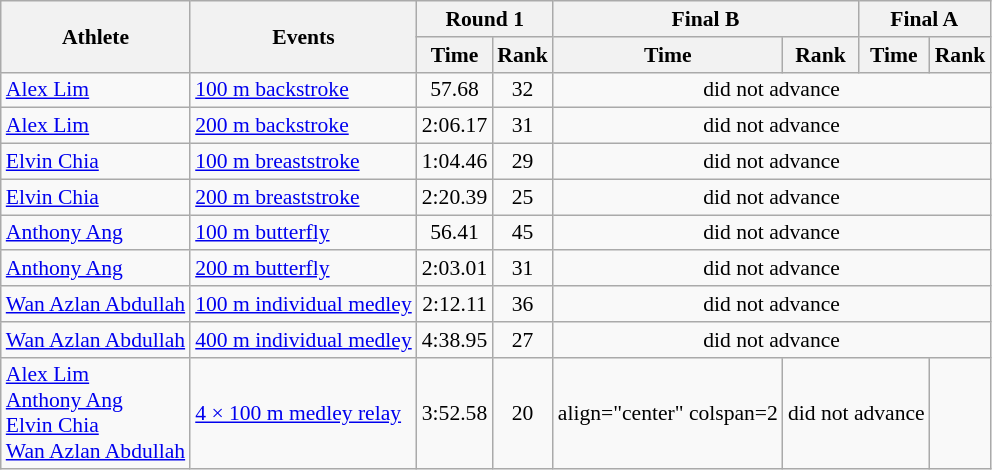<table class=wikitable style="font-size:90%">
<tr>
<th rowspan="2">Athlete</th>
<th rowspan="2">Events</th>
<th colspan="2">Round 1</th>
<th colspan="2">Final B</th>
<th colspan="2">Final A</th>
</tr>
<tr>
<th>Time</th>
<th>Rank</th>
<th>Time</th>
<th>Rank</th>
<th>Time</th>
<th>Rank</th>
</tr>
<tr>
<td><a href='#'>Alex Lim</a></td>
<td><a href='#'>100 m backstroke</a></td>
<td align="center">57.68</td>
<td align="center">32</td>
<td align="center" colspan=4>did not advance</td>
</tr>
<tr>
<td><a href='#'>Alex Lim</a></td>
<td><a href='#'>200 m backstroke</a></td>
<td align="center">2:06.17</td>
<td align="center">31</td>
<td align="center" colspan=4>did not advance</td>
</tr>
<tr>
<td><a href='#'>Elvin Chia</a></td>
<td><a href='#'>100 m breaststroke</a></td>
<td align="center">1:04.46</td>
<td align="center">29</td>
<td align="center" colspan=4>did not advance</td>
</tr>
<tr>
<td><a href='#'>Elvin Chia</a></td>
<td><a href='#'>200 m breaststroke</a></td>
<td align="center">2:20.39</td>
<td align="center">25</td>
<td align="center" colspan=4>did not advance</td>
</tr>
<tr>
<td><a href='#'>Anthony Ang</a></td>
<td><a href='#'>100 m butterfly</a></td>
<td align="center">56.41</td>
<td align="center">45</td>
<td align="center" colspan=4>did not advance</td>
</tr>
<tr>
<td><a href='#'>Anthony Ang</a></td>
<td><a href='#'>200 m butterfly</a></td>
<td align="center">2:03.01</td>
<td align="center">31</td>
<td align="center" colspan=4>did not advance</td>
</tr>
<tr>
<td><a href='#'>Wan Azlan Abdullah</a></td>
<td><a href='#'>100 m individual medley</a></td>
<td align="center">2:12.11</td>
<td align="center">36</td>
<td align="center" colspan=4>did not advance</td>
</tr>
<tr>
<td><a href='#'>Wan Azlan Abdullah</a></td>
<td><a href='#'>400 m individual medley</a></td>
<td align="center">4:38.95</td>
<td align="center">27</td>
<td align="center" colspan=4>did not advance</td>
</tr>
<tr>
<td><a href='#'>Alex Lim</a><br><a href='#'>Anthony Ang</a><br><a href='#'>Elvin Chia</a><br><a href='#'>Wan Azlan Abdullah</a></td>
<td><a href='#'>4 × 100 m medley relay</a></td>
<td align="center">3:52.58</td>
<td align="center">20</td>
<td>align="center" colspan=2 </td>
<td align="center" colspan=2>did not advance</td>
</tr>
</table>
